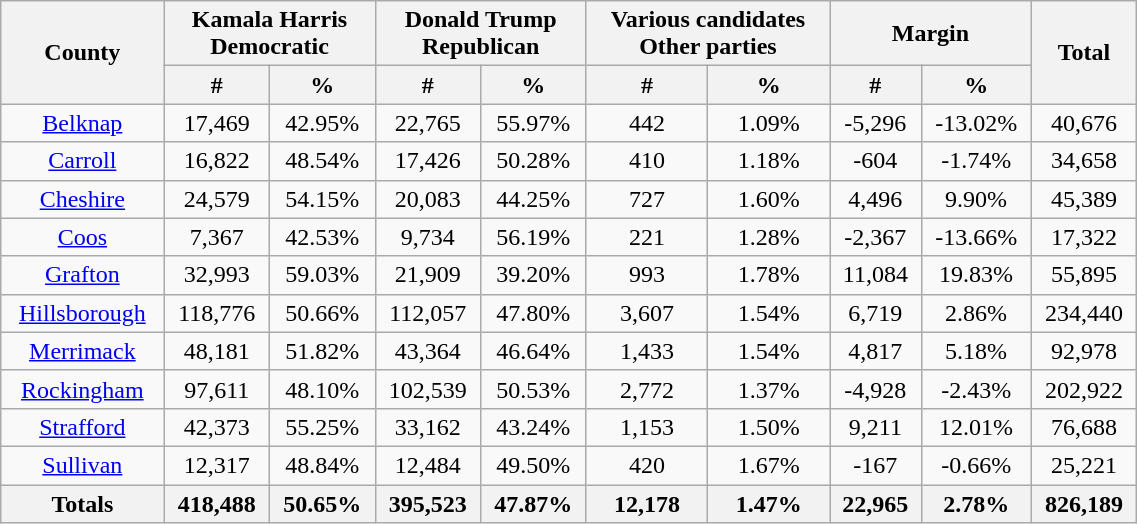<table width="60%"  class="wikitable sortable" style="text-align:center">
<tr>
<th style="text-align:center;" rowspan="2">County</th>
<th style="text-align:center;" colspan="2">Kamala Harris<br>Democratic</th>
<th style="text-align:center;" colspan="2">Donald Trump<br>Republican</th>
<th style="text-align:center;" colspan="2">Various candidates<br>Other parties</th>
<th style="text-align:center;" colspan="2">Margin</th>
<th style="text-align:center;" rowspan="2">Total</th>
</tr>
<tr>
<th style="text-align:center;" data-sort-type="number">#</th>
<th style="text-align:center;" data-sort-type="number">%</th>
<th style="text-align:center;" data-sort-type="number">#</th>
<th style="text-align:center;" data-sort-type="number">%</th>
<th style="text-align:center;" data-sort-type="number">#</th>
<th style="text-align:center;" data-sort-type="number">%</th>
<th style="text-align:center;" data-sort-type="number">#</th>
<th style="text-align:center;" data-sort-type="number">%</th>
</tr>
<tr style="text-align:center;">
<td><a href='#'>Belknap</a></td>
<td>17,469</td>
<td>42.95%</td>
<td>22,765</td>
<td>55.97%</td>
<td>442</td>
<td>1.09%</td>
<td>-5,296</td>
<td>-13.02%</td>
<td>40,676</td>
</tr>
<tr style="text-align:center;">
<td><a href='#'>Carroll</a></td>
<td>16,822</td>
<td>48.54%</td>
<td>17,426</td>
<td>50.28%</td>
<td>410</td>
<td>1.18%</td>
<td>-604</td>
<td>-1.74%</td>
<td>34,658</td>
</tr>
<tr style="text-align:center;">
<td><a href='#'>Cheshire</a></td>
<td>24,579</td>
<td>54.15%</td>
<td>20,083</td>
<td>44.25%</td>
<td>727</td>
<td>1.60%</td>
<td>4,496</td>
<td>9.90%</td>
<td>45,389</td>
</tr>
<tr style="text-align:center;">
<td><a href='#'>Coos</a></td>
<td>7,367</td>
<td>42.53%</td>
<td>9,734</td>
<td>56.19%</td>
<td>221</td>
<td>1.28%</td>
<td>-2,367</td>
<td>-13.66%</td>
<td>17,322</td>
</tr>
<tr style="text-align:center;">
<td><a href='#'>Grafton</a></td>
<td>32,993</td>
<td>59.03%</td>
<td>21,909</td>
<td>39.20%</td>
<td>993</td>
<td>1.78%</td>
<td>11,084</td>
<td>19.83%</td>
<td>55,895</td>
</tr>
<tr style="text-align:center;">
<td><a href='#'>Hillsborough</a></td>
<td>118,776</td>
<td>50.66%</td>
<td>112,057</td>
<td>47.80%</td>
<td>3,607</td>
<td>1.54%</td>
<td>6,719</td>
<td>2.86%</td>
<td>234,440</td>
</tr>
<tr style="text-align:center;">
<td><a href='#'>Merrimack</a></td>
<td>48,181</td>
<td>51.82%</td>
<td>43,364</td>
<td>46.64%</td>
<td>1,433</td>
<td>1.54%</td>
<td>4,817</td>
<td>5.18%</td>
<td>92,978</td>
</tr>
<tr style="text-align:center;">
<td><a href='#'>Rockingham</a></td>
<td>97,611</td>
<td>48.10%</td>
<td>102,539</td>
<td>50.53%</td>
<td>2,772</td>
<td>1.37%</td>
<td>-4,928</td>
<td>-2.43%</td>
<td>202,922</td>
</tr>
<tr style="text-align:center;">
<td><a href='#'>Strafford</a></td>
<td>42,373</td>
<td>55.25%</td>
<td>33,162</td>
<td>43.24%</td>
<td>1,153</td>
<td>1.50%</td>
<td>9,211</td>
<td>12.01%</td>
<td>76,688</td>
</tr>
<tr style="text-align:center;">
<td><a href='#'>Sullivan</a></td>
<td>12,317</td>
<td>48.84%</td>
<td>12,484</td>
<td>49.50%</td>
<td>420</td>
<td>1.67%</td>
<td>-167</td>
<td>-0.66%</td>
<td>25,221</td>
</tr>
<tr>
<th>Totals</th>
<th>418,488</th>
<th>50.65%</th>
<th>395,523</th>
<th>47.87%</th>
<th>12,178</th>
<th>1.47%</th>
<th>22,965</th>
<th>2.78%</th>
<th>826,189</th>
</tr>
</table>
